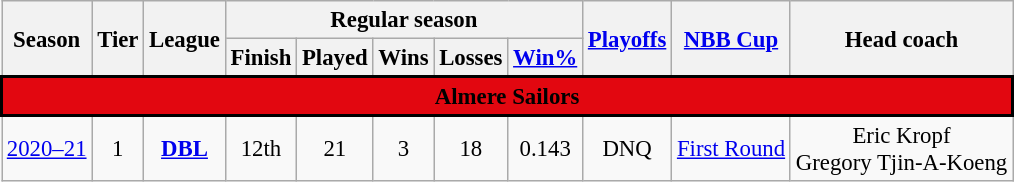<table class="wikitable plainrowheaders" style="text-align:center; font-size:95%" summary="Season (sortable), Team, Conference, Conference finish (sortable), Division, Division finish (sortable), Wins (sortable), Losses (sortable), Win% (sortable), GB (sortable), Playoffs, Awards and Head coach">
<tr>
<th scope="col" rowspan=2>Season</th>
<th scope="col" rowspan=2>Tier</th>
<th scope="col" rowspan=2>League</th>
<th scope="col" colspan=5>Regular season</th>
<th scope="col" rowspan=2><a href='#'>Playoffs</a></th>
<th scope="col" rowspan=2><a href='#'>NBB Cup</a></th>
<th scope="col" rowspan=2>Head coach</th>
</tr>
<tr>
<th scope="col">Finish</th>
<th scope="col">Played</th>
<th scope="col">Wins</th>
<th scope="col">Losses</th>
<th scope="col"><a href='#'>Win%</a></th>
</tr>
<tr class="sortbottom">
<td colspan="13" class="unsortable" align="center" style="border:2px solid black; background-color:#e20710;"><span><strong>Almere Sailors</strong></span></td>
</tr>
<tr>
<td><a href='#'>2020–21</a></td>
<td>1</td>
<td><strong><a href='#'>DBL</a></strong></td>
<td>12th</td>
<td>21</td>
<td>3</td>
<td>18</td>
<td>0.143</td>
<td>DNQ</td>
<td><a href='#'>First Round</a></td>
<td>Eric Kropf <br> Gregory Tjin-A-Koeng</td>
</tr>
</table>
